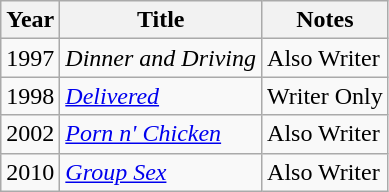<table class="wikitable">
<tr>
<th>Year</th>
<th>Title</th>
<th>Notes</th>
</tr>
<tr>
<td>1997</td>
<td><em>Dinner and Driving</em></td>
<td>Also Writer</td>
</tr>
<tr>
<td>1998</td>
<td><em><a href='#'>Delivered</a></em></td>
<td>Writer Only</td>
</tr>
<tr>
<td>2002</td>
<td><em><a href='#'>Porn n' Chicken</a></em></td>
<td>Also Writer</td>
</tr>
<tr>
<td>2010</td>
<td><em><a href='#'>Group Sex</a></em></td>
<td>Also Writer</td>
</tr>
</table>
